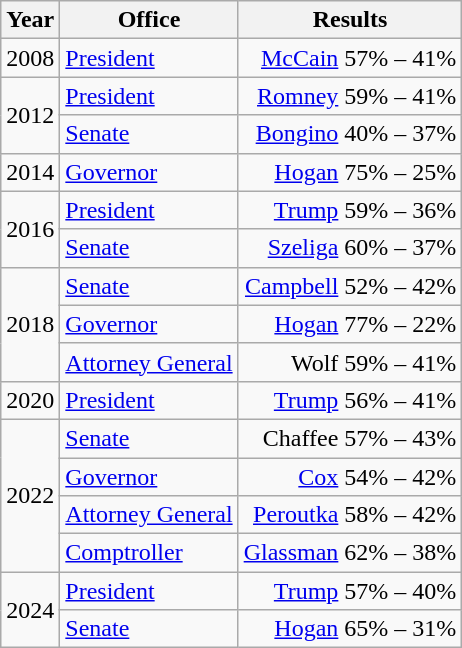<table class=wikitable>
<tr>
<th>Year</th>
<th>Office</th>
<th>Results</th>
</tr>
<tr>
<td>2008</td>
<td><a href='#'>President</a></td>
<td align="right" ><a href='#'>McCain</a> 57% – 41%</td>
</tr>
<tr>
<td rowspan=2>2012</td>
<td><a href='#'>President</a></td>
<td align="right" ><a href='#'>Romney</a> 59% – 41%</td>
</tr>
<tr>
<td><a href='#'>Senate</a></td>
<td align="right" ><a href='#'>Bongino</a> 40% – 37%</td>
</tr>
<tr>
<td>2014</td>
<td><a href='#'>Governor</a></td>
<td align="right" ><a href='#'>Hogan</a> 75% – 25%</td>
</tr>
<tr>
<td rowspan=2>2016</td>
<td><a href='#'>President</a></td>
<td align="right" ><a href='#'>Trump</a> 59% – 36%</td>
</tr>
<tr>
<td><a href='#'>Senate</a></td>
<td align="right" ><a href='#'>Szeliga</a> 60% – 37%</td>
</tr>
<tr>
<td rowspan=3>2018</td>
<td><a href='#'>Senate</a></td>
<td align="right" ><a href='#'>Campbell</a> 52% – 42%</td>
</tr>
<tr>
<td><a href='#'>Governor</a></td>
<td align="right" ><a href='#'>Hogan</a> 77% – 22%</td>
</tr>
<tr>
<td><a href='#'>Attorney General</a></td>
<td align="right" >Wolf 59% – 41%</td>
</tr>
<tr>
<td>2020</td>
<td><a href='#'>President</a></td>
<td align="right" ><a href='#'>Trump</a> 56% – 41%</td>
</tr>
<tr>
<td rowspan=4>2022</td>
<td><a href='#'>Senate</a></td>
<td align="right" >Chaffee 57% – 43%</td>
</tr>
<tr>
<td><a href='#'>Governor</a></td>
<td align="right" ><a href='#'>Cox</a> 54% – 42%</td>
</tr>
<tr>
<td><a href='#'>Attorney General</a></td>
<td align="right" ><a href='#'>Peroutka</a> 58% – 42%</td>
</tr>
<tr>
<td><a href='#'>Comptroller</a></td>
<td align="right" ><a href='#'>Glassman</a> 62% – 38%</td>
</tr>
<tr>
<td rowspan=2>2024</td>
<td><a href='#'>President</a></td>
<td align="right" ><a href='#'>Trump</a> 57% – 40%</td>
</tr>
<tr>
<td><a href='#'>Senate</a></td>
<td align="right" ><a href='#'>Hogan</a> 65% – 31%</td>
</tr>
</table>
